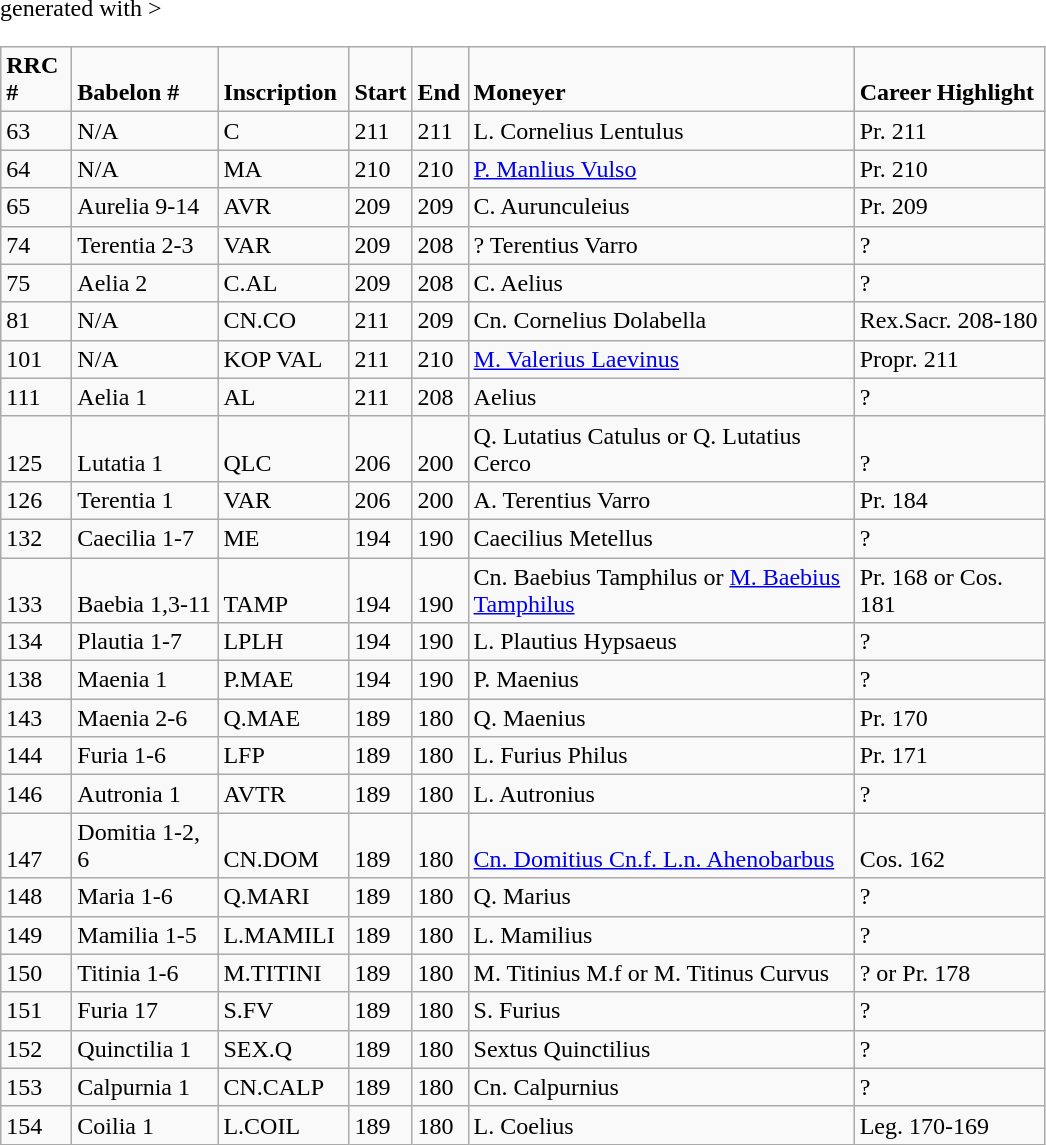<table class="wikitable" <hiddentext>generated with >
<tr valign="bottom">
<td width="40" Height="12.75"><strong>RRC #</strong></td>
<td width="90"><strong>Babelon #</strong></td>
<td width="80"><strong>Inscription</strong></td>
<td width="30"><strong>Start</strong></td>
<td width="30"><strong>End</strong></td>
<td width="250"><strong>Moneyer</strong></td>
<td width="120"><strong>Career Highlight</strong></td>
</tr>
<tr valign="bottom">
<td Height="12.75">63</td>
<td>N/A</td>
<td>C</td>
<td>211</td>
<td>211</td>
<td>L. Cornelius Lentulus</td>
<td>Pr. 211</td>
</tr>
<tr valign="bottom">
<td Height="12.75">64</td>
<td>N/A</td>
<td>MA</td>
<td>210</td>
<td>210</td>
<td><a href='#'>P. Manlius Vulso</a></td>
<td>Pr. 210</td>
</tr>
<tr valign="bottom">
<td Height="12.75">65</td>
<td>Aurelia 9-14</td>
<td>AVR</td>
<td>209</td>
<td>209</td>
<td>C. Aurunculeius</td>
<td>Pr. 209</td>
</tr>
<tr valign="bottom">
<td Height="12.75">74</td>
<td>Terentia 2-3</td>
<td>VAR</td>
<td>209</td>
<td>208</td>
<td>? Terentius Varro</td>
<td>?</td>
</tr>
<tr valign="bottom">
<td Height="12.75">75</td>
<td>Aelia 2</td>
<td>C.AL</td>
<td>209</td>
<td>208</td>
<td>C. Aelius</td>
<td>?</td>
</tr>
<tr valign="bottom">
<td Height="12.75">81</td>
<td>N/A</td>
<td>CN.CO</td>
<td>211</td>
<td>209</td>
<td>Cn. Cornelius Dolabella</td>
<td>Rex.Sacr. 208-180</td>
</tr>
<tr valign="bottom">
<td Height="12.75">101</td>
<td>N/A</td>
<td>KOP VAL</td>
<td>211</td>
<td>210</td>
<td><a href='#'>M. Valerius Laevinus</a></td>
<td>Propr. 211</td>
</tr>
<tr valign="bottom">
<td Height="12.75">111</td>
<td>Aelia 1</td>
<td>AL</td>
<td>211</td>
<td>208</td>
<td>Aelius</td>
<td>?</td>
</tr>
<tr valign="bottom">
<td Height="12.75">125</td>
<td>Lutatia 1</td>
<td>QLC</td>
<td>206</td>
<td>200</td>
<td>Q. Lutatius Catulus or Q. Lutatius Cerco</td>
<td>?</td>
</tr>
<tr valign="bottom">
<td Height="12.75">126</td>
<td>Terentia 1</td>
<td>VAR</td>
<td>206</td>
<td>200</td>
<td>A. Terentius Varro</td>
<td>Pr. 184</td>
</tr>
<tr valign="bottom">
<td Height="12.75">132</td>
<td>Caecilia 1-7</td>
<td>ME</td>
<td>194</td>
<td>190</td>
<td>Caecilius Metellus</td>
<td>?</td>
</tr>
<tr valign="bottom">
<td Height="12.75">133</td>
<td>Baebia 1,3-11</td>
<td>TAMP</td>
<td>194</td>
<td>190</td>
<td>Cn. Baebius Tamphilus or <a href='#'>M. Baebius Tamphilus</a></td>
<td>Pr. 168 or Cos. 181</td>
</tr>
<tr valign="bottom">
<td Height="12.75">134</td>
<td>Plautia 1-7</td>
<td>LPLH</td>
<td>194</td>
<td>190</td>
<td>L. Plautius Hypsaeus</td>
<td>?</td>
</tr>
<tr valign="bottom">
<td Height="12.75">138</td>
<td>Maenia 1</td>
<td>P.MAE</td>
<td>194</td>
<td>190</td>
<td>P. Maenius</td>
<td>?</td>
</tr>
<tr valign="bottom">
<td Height="12.75">143</td>
<td>Maenia 2-6</td>
<td>Q.MAE</td>
<td>189</td>
<td>180</td>
<td>Q. Maenius</td>
<td>Pr. 170</td>
</tr>
<tr valign="bottom">
<td Height="12.75">144</td>
<td>Furia 1-6</td>
<td>LFP</td>
<td>189</td>
<td>180</td>
<td>L. Furius Philus</td>
<td>Pr. 171</td>
</tr>
<tr valign="bottom">
<td Height="12.75">146</td>
<td>Autronia 1</td>
<td>AVTR</td>
<td>189</td>
<td>180</td>
<td>L. Autronius</td>
<td>?</td>
</tr>
<tr valign="bottom">
<td Height="12.75">147</td>
<td>Domitia 1-2, 6</td>
<td>CN.DOM</td>
<td>189</td>
<td>180</td>
<td><a href='#'>Cn. Domitius Cn.f. L.n. Ahenobarbus</a></td>
<td>Cos. 162</td>
</tr>
<tr valign="bottom">
<td Height="12.75">148</td>
<td>Maria 1-6</td>
<td>Q.MARI</td>
<td>189</td>
<td>180</td>
<td>Q. Marius</td>
<td>?</td>
</tr>
<tr valign="bottom">
<td Height="12.75">149</td>
<td>Mamilia 1-5</td>
<td>L.MAMILI</td>
<td>189</td>
<td>180</td>
<td>L. Mamilius</td>
<td>?</td>
</tr>
<tr valign="bottom">
<td Height="12.75">150</td>
<td>Titinia 1-6</td>
<td>M.TITINI</td>
<td>189</td>
<td>180</td>
<td>M. Titinius M.f or M. Titinus Curvus</td>
<td>? or Pr. 178</td>
</tr>
<tr valign="bottom">
<td Height="12.75">151</td>
<td>Furia 17</td>
<td>S.FV</td>
<td>189</td>
<td>180</td>
<td>S. Furius</td>
<td>?</td>
</tr>
<tr valign="bottom">
<td Height="12.75">152</td>
<td>Quinctilia 1</td>
<td>SEX.Q</td>
<td>189</td>
<td>180</td>
<td>Sextus Quinctilius</td>
<td>?</td>
</tr>
<tr valign="bottom">
<td Height="12.75">153</td>
<td>Calpurnia 1</td>
<td>CN.CALP</td>
<td>189</td>
<td>180</td>
<td>Cn. Calpurnius</td>
<td>?</td>
</tr>
<tr valign="bottom">
<td Height="12.75">154</td>
<td>Coilia 1</td>
<td>L.COIL</td>
<td>189</td>
<td>180</td>
<td>L. Coelius</td>
<td>Leg. 170-169</td>
</tr>
</table>
